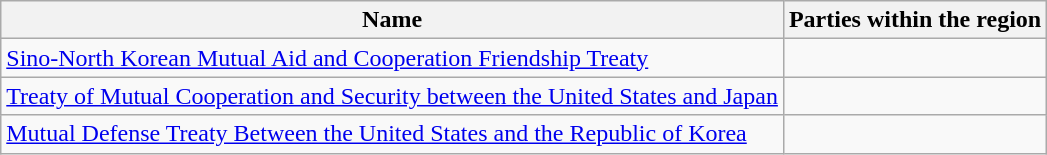<table class="wikitable">
<tr>
<th>Name</th>
<th>Parties within the region</th>
</tr>
<tr>
<td><a href='#'>Sino-North Korean Mutual Aid and Cooperation Friendship Treaty</a></td>
<td> </td>
</tr>
<tr>
<td><a href='#'>Treaty of Mutual Cooperation and Security between the United States and Japan</a></td>
<td> </td>
</tr>
<tr>
<td><a href='#'>Mutual Defense Treaty Between the United States and the Republic of Korea</a></td>
<td> </td>
</tr>
</table>
